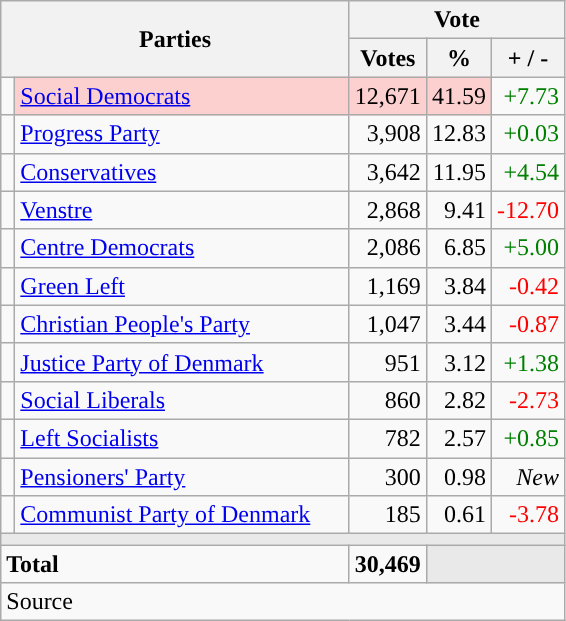<table class="wikitable" style="text-align:right;">
<tr>
<th style="text-align:centre;" rowspan="2" colspan="2" width="225">Parties</th>
<th colspan="3">Vote</th>
</tr>
<tr>
<th width="15">Votes</th>
<th width="15">%</th>
<th width="15">+ / -</th>
</tr>
<tr>
<td width="2" style="color:inherit;background:"></td>
<td bgcolor=#fbd0ce  align="left"><a href='#'>Social Democrats</a></td>
<td bgcolor=#fbd0ce>12,671</td>
<td bgcolor=#fbd0ce>41.59</td>
<td style=color:green;>+7.73</td>
</tr>
<tr>
<td width="2" style="color:inherit;background:"></td>
<td align="left"><a href='#'>Progress Party</a></td>
<td>3,908</td>
<td>12.83</td>
<td style=color:green;>+0.03</td>
</tr>
<tr>
<td width="2" style="color:inherit;background:"></td>
<td align="left"><a href='#'>Conservatives</a></td>
<td>3,642</td>
<td>11.95</td>
<td style=color:green;>+4.54</td>
</tr>
<tr>
<td width="2" style="color:inherit;background:"></td>
<td align="left"><a href='#'>Venstre</a></td>
<td>2,868</td>
<td>9.41</td>
<td style=color:red;>-12.70</td>
</tr>
<tr>
<td width="2" style="color:inherit;background:"></td>
<td align="left"><a href='#'>Centre Democrats</a></td>
<td>2,086</td>
<td>6.85</td>
<td style=color:green;>+5.00</td>
</tr>
<tr>
<td width="2" style="color:inherit;background:"></td>
<td align="left"><a href='#'>Green Left</a></td>
<td>1,169</td>
<td>3.84</td>
<td style=color:red;>-0.42</td>
</tr>
<tr>
<td width="2" style="color:inherit;background:"></td>
<td align="left"><a href='#'>Christian People's Party</a></td>
<td>1,047</td>
<td>3.44</td>
<td style=color:red;>-0.87</td>
</tr>
<tr>
<td width="2" style="color:inherit;background:"></td>
<td align="left"><a href='#'>Justice Party of Denmark</a></td>
<td>951</td>
<td>3.12</td>
<td style=color:green;>+1.38</td>
</tr>
<tr>
<td width="2" style="color:inherit;background:"></td>
<td align="left"><a href='#'>Social Liberals</a></td>
<td>860</td>
<td>2.82</td>
<td style=color:red;>-2.73</td>
</tr>
<tr>
<td width="2" style="color:inherit;background:"></td>
<td align="left"><a href='#'>Left Socialists</a></td>
<td>782</td>
<td>2.57</td>
<td style=color:green;>+0.85</td>
</tr>
<tr>
<td width="2" style="color:inherit;background:"></td>
<td align="left"><a href='#'>Pensioners' Party</a></td>
<td>300</td>
<td>0.98</td>
<td><em>New</em></td>
</tr>
<tr>
<td width="2" style="color:inherit;background:"></td>
<td align="left"><a href='#'>Communist Party of Denmark</a></td>
<td>185</td>
<td>0.61</td>
<td style=color:red;>-3.78</td>
</tr>
<tr>
<td colspan="7" bgcolor="#E9E9E9"></td>
</tr>
<tr>
<td align="left" colspan="2"><strong>Total</strong></td>
<td><strong>30,469</strong></td>
<td bgcolor="#E9E9E9" colspan="2"></td>
</tr>
<tr>
<td align="left" colspan="6">Source</td>
</tr>
</table>
